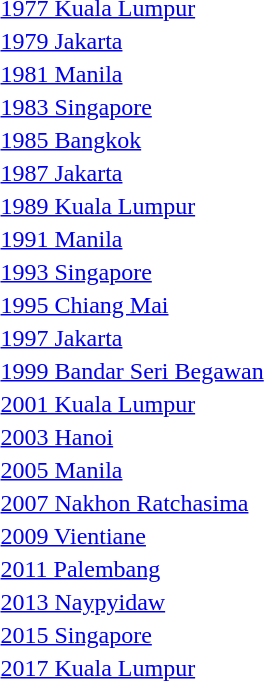<table>
<tr>
<td width=180><a href='#'>1977 Kuala Lumpur</a> <br> </td>
<td width=170></td>
<td></td>
<td width=170></td>
<td></td>
<td width=170></td>
<td></td>
</tr>
<tr>
<td><a href='#'>1979 Jakarta</a> <br> </td>
<td></td>
<td></td>
<td></td>
<td></td>
<td></td>
<td></td>
</tr>
<tr>
<td><a href='#'>1981 Manila</a> <br> </td>
<td></td>
<td></td>
<td></td>
<td></td>
<td></td>
<td></td>
</tr>
<tr>
<td><a href='#'>1983 Singapore</a> <br> </td>
<td></td>
<td></td>
<td></td>
<td></td>
<td></td>
<td></td>
</tr>
<tr>
<td><a href='#'>1985 Bangkok</a> <br> </td>
<td></td>
<td></td>
<td></td>
<td></td>
<td></td>
<td></td>
</tr>
<tr>
<td><a href='#'>1987 Jakarta</a> <br> </td>
<td></td>
<td></td>
<td></td>
<td></td>
<td></td>
<td></td>
</tr>
<tr>
<td><a href='#'>1989 Kuala Lumpur</a> <br> </td>
<td></td>
<td></td>
<td></td>
<td></td>
<td></td>
<td></td>
</tr>
<tr>
<td><a href='#'>1991 Manila</a> <br> </td>
<td></td>
<td></td>
<td></td>
<td></td>
<td></td>
<td></td>
</tr>
<tr>
<td><a href='#'>1993 Singapore</a> <br> </td>
<td></td>
<td></td>
<td></td>
<td></td>
<td></td>
<td></td>
</tr>
<tr>
<td><a href='#'>1995 Chiang Mai</a> <br> </td>
<td></td>
<td></td>
<td></td>
<td></td>
<td></td>
<td></td>
</tr>
<tr>
<td><a href='#'>1997 Jakarta</a> <br> </td>
<td></td>
<td></td>
<td></td>
<td></td>
<td></td>
<td></td>
</tr>
<tr>
<td><a href='#'>1999 Bandar Seri Begawan</a> <br> </td>
<td></td>
<td></td>
<td></td>
<td></td>
<td></td>
<td></td>
</tr>
<tr>
<td><a href='#'>2001 Kuala Lumpur</a> <br> </td>
<td></td>
<td></td>
<td></td>
<td></td>
<td></td>
<td></td>
</tr>
<tr>
<td><a href='#'>2003 Hanoi</a> <br> </td>
<td></td>
<td></td>
<td></td>
<td></td>
<td></td>
<td></td>
</tr>
<tr>
<td><a href='#'>2005 Manila</a> <br> </td>
<td></td>
<td></td>
<td></td>
<td></td>
<td></td>
<td></td>
</tr>
<tr>
<td><a href='#'>2007 Nakhon Ratchasima</a> <br> </td>
<td></td>
<td></td>
<td></td>
<td></td>
<td></td>
<td></td>
</tr>
<tr>
<td><a href='#'>2009 Vientiane</a> <br> </td>
<td></td>
<td></td>
<td></td>
<td></td>
<td></td>
<td></td>
</tr>
<tr>
<td><a href='#'>2011 Palembang</a> <br> </td>
<td></td>
<td></td>
<td></td>
<td></td>
<td></td>
<td></td>
</tr>
<tr>
<td><a href='#'>2013 Naypyidaw</a> <br> </td>
<td></td>
<td></td>
<td></td>
<td></td>
<td></td>
<td></td>
</tr>
<tr>
<td><a href='#'>2015 Singapore</a> <br> </td>
<td></td>
<td></td>
<td></td>
<td></td>
<td></td>
<td></td>
</tr>
<tr>
<td><a href='#'>2017 Kuala Lumpur</a> <br> </td>
<td></td>
<td></td>
<td></td>
<td></td>
<td></td>
<td></td>
</tr>
<tr>
</tr>
</table>
